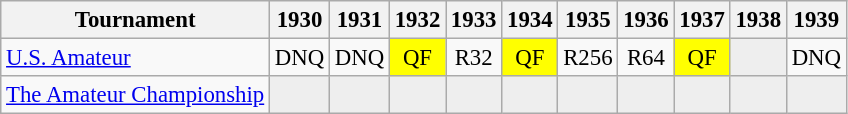<table class="wikitable" style="font-size:95%;text-align:center;">
<tr>
<th>Tournament</th>
<th>1930</th>
<th>1931</th>
<th>1932</th>
<th>1933</th>
<th>1934</th>
<th>1935</th>
<th>1936</th>
<th>1937</th>
<th>1938</th>
<th>1939</th>
</tr>
<tr>
<td align=left><a href='#'>U.S. Amateur</a></td>
<td>DNQ</td>
<td>DNQ</td>
<td style="background:yellow;">QF</td>
<td>R32</td>
<td style="background:yellow;">QF</td>
<td>R256</td>
<td>R64</td>
<td style="background:yellow;">QF</td>
<td style="background:#eeeeee;"></td>
<td>DNQ</td>
</tr>
<tr>
<td align=left><a href='#'>The Amateur Championship</a></td>
<td style="background:#eeeeee;"></td>
<td style="background:#eeeeee;"></td>
<td style="background:#eeeeee;"></td>
<td style="background:#eeeeee;"></td>
<td style="background:#eeeeee;"></td>
<td style="background:#eeeeee;"></td>
<td style="background:#eeeeee;"></td>
<td style="background:#eeeeee;"></td>
<td style="background:#eeeeee;"></td>
<td style="background:#eeeeee;"></td>
</tr>
</table>
